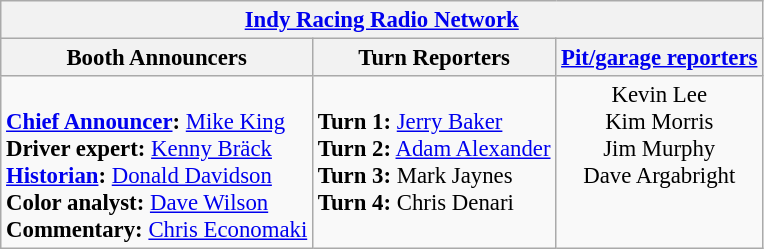<table class="wikitable" style="font-size: 95%;">
<tr>
<th colspan=3><a href='#'>Indy Racing Radio Network</a></th>
</tr>
<tr>
<th>Booth Announcers</th>
<th>Turn Reporters</th>
<th><a href='#'>Pit/garage reporters</a></th>
</tr>
<tr>
<td valign="top"><br><strong><a href='#'>Chief Announcer</a>:</strong> <a href='#'>Mike King</a><br>
<strong>Driver expert:</strong> <a href='#'>Kenny Bräck</a><br>
<strong><a href='#'>Historian</a>:</strong> <a href='#'>Donald Davidson</a><br>
<strong>Color analyst:</strong> <a href='#'>Dave Wilson</a><br>
<strong>Commentary:</strong> <a href='#'>Chris Economaki</a><br></td>
<td valign="top"><br><strong>Turn 1:</strong> <a href='#'>Jerry Baker</a><br>  
<strong>Turn 2:</strong> <a href='#'>Adam Alexander</a><br>
<strong>Turn 3:</strong> Mark Jaynes<br>
<strong>Turn 4:</strong> Chris Denari<br></td>
<td align="center" valign="top">Kevin Lee<br>Kim Morris<br>Jim Murphy<br>Dave Argabright<br></td>
</tr>
</table>
